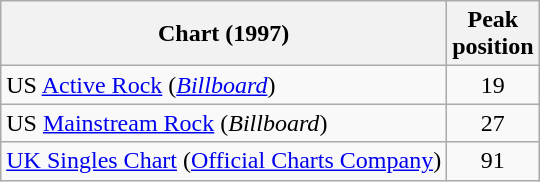<table class="wikitable sortable">
<tr>
<th>Chart (1997)</th>
<th>Peak<br>position</th>
</tr>
<tr>
<td>US <a href='#'>Active Rock</a> (<em><a href='#'>Billboard</a></em>)</td>
<td align="center">19</td>
</tr>
<tr>
<td>US <a href='#'>Mainstream Rock</a> (<em>Billboard</em>)</td>
<td align="center">27</td>
</tr>
<tr>
<td><a href='#'>UK Singles Chart</a> (<a href='#'>Official Charts Company</a>)</td>
<td align="center">91</td>
</tr>
</table>
